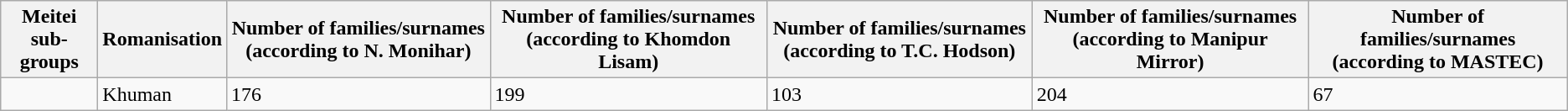<table class="wikitable sortable">
<tr>
<th>Meitei sub-groups</th>
<th>Romanisation</th>
<th>Number of families/surnames (according to  N. Monihar)</th>
<th>Number of families/surnames (according to Khomdon Lisam)</th>
<th>Number of families/surnames (according to T.C. Hodson)</th>
<th>Number of families/surnames (according to Manipur Mirror)</th>
<th>Number of families/surnames (according to MASTEC)</th>
</tr>
<tr>
<td></td>
<td>Khuman</td>
<td>176</td>
<td>199</td>
<td>103</td>
<td>204</td>
<td>67</td>
</tr>
</table>
